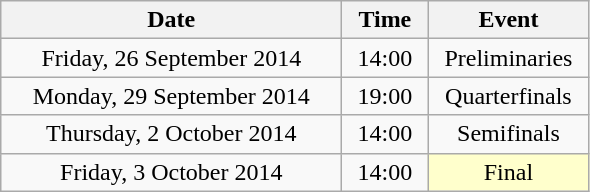<table class = "wikitable" style="text-align:center;">
<tr>
<th width=220>Date</th>
<th width=50>Time</th>
<th width=100>Event</th>
</tr>
<tr>
<td>Friday, 26 September 2014</td>
<td>14:00</td>
<td>Preliminaries</td>
</tr>
<tr>
<td>Monday, 29 September 2014</td>
<td>19:00</td>
<td>Quarterfinals</td>
</tr>
<tr>
<td>Thursday, 2 October 2014</td>
<td>14:00</td>
<td>Semifinals</td>
</tr>
<tr>
<td>Friday, 3 October 2014</td>
<td>14:00</td>
<td bgcolor=ffffcc>Final</td>
</tr>
</table>
